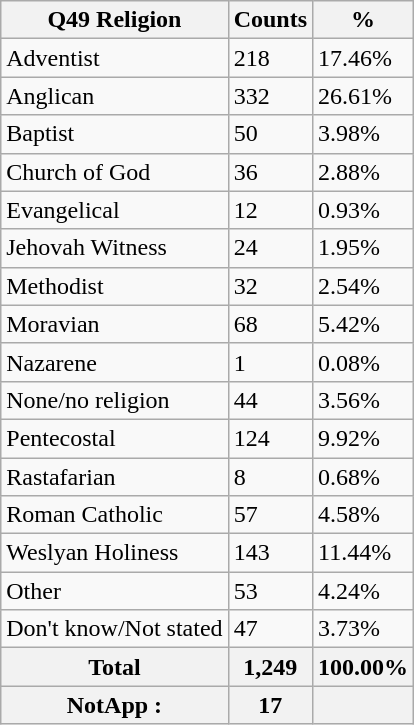<table class="wikitable sortable">
<tr>
<th>Q49 Religion</th>
<th>Counts</th>
<th>%</th>
</tr>
<tr>
<td>Adventist</td>
<td>218</td>
<td>17.46%</td>
</tr>
<tr>
<td>Anglican</td>
<td>332</td>
<td>26.61%</td>
</tr>
<tr>
<td>Baptist</td>
<td>50</td>
<td>3.98%</td>
</tr>
<tr>
<td>Church of God</td>
<td>36</td>
<td>2.88%</td>
</tr>
<tr>
<td>Evangelical</td>
<td>12</td>
<td>0.93%</td>
</tr>
<tr>
<td>Jehovah Witness</td>
<td>24</td>
<td>1.95%</td>
</tr>
<tr>
<td>Methodist</td>
<td>32</td>
<td>2.54%</td>
</tr>
<tr>
<td>Moravian</td>
<td>68</td>
<td>5.42%</td>
</tr>
<tr>
<td>Nazarene</td>
<td>1</td>
<td>0.08%</td>
</tr>
<tr>
<td>None/no religion</td>
<td>44</td>
<td>3.56%</td>
</tr>
<tr>
<td>Pentecostal</td>
<td>124</td>
<td>9.92%</td>
</tr>
<tr>
<td>Rastafarian</td>
<td>8</td>
<td>0.68%</td>
</tr>
<tr>
<td>Roman Catholic</td>
<td>57</td>
<td>4.58%</td>
</tr>
<tr>
<td>Weslyan Holiness</td>
<td>143</td>
<td>11.44%</td>
</tr>
<tr>
<td>Other</td>
<td>53</td>
<td>4.24%</td>
</tr>
<tr>
<td>Don't know/Not stated</td>
<td>47</td>
<td>3.73%</td>
</tr>
<tr>
<th>Total</th>
<th>1,249</th>
<th>100.00%</th>
</tr>
<tr>
<th>NotApp :</th>
<th>17</th>
<th></th>
</tr>
</table>
